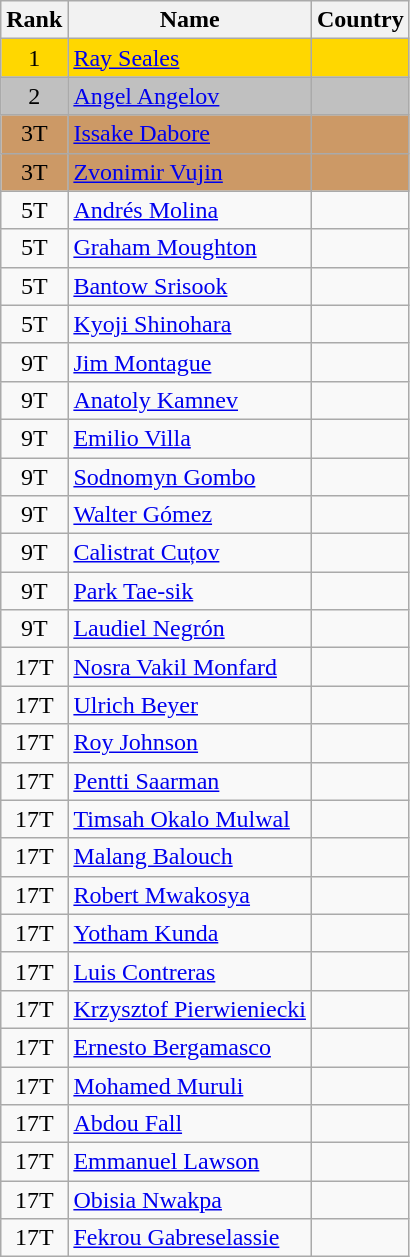<table class="wikitable sortable" style="text-align:center">
<tr>
<th>Rank</th>
<th>Name</th>
<th>Country</th>
</tr>
<tr bgcolor=gold>
<td>1</td>
<td align="left"><a href='#'>Ray Seales</a></td>
<td align="left"></td>
</tr>
<tr bgcolor=silver>
<td>2</td>
<td align="left"><a href='#'>Angel Angelov</a></td>
<td align="left"></td>
</tr>
<tr bgcolor=#CC9966>
<td>3T</td>
<td align="left"><a href='#'>Issake Dabore</a></td>
<td align="left"></td>
</tr>
<tr bgcolor=#CC9966>
<td>3T</td>
<td align="left"><a href='#'>Zvonimir Vujin</a></td>
<td align="left"></td>
</tr>
<tr>
<td>5T</td>
<td align="left"><a href='#'>Andrés Molina</a></td>
<td align="left"></td>
</tr>
<tr>
<td>5T</td>
<td align="left"><a href='#'>Graham Moughton</a></td>
<td align="left"></td>
</tr>
<tr>
<td>5T</td>
<td align="left"><a href='#'>Bantow Srisook</a></td>
<td align="left"></td>
</tr>
<tr>
<td>5T</td>
<td align="left"><a href='#'>Kyoji Shinohara</a></td>
<td align="left"></td>
</tr>
<tr>
<td>9T</td>
<td align="left"><a href='#'>Jim Montague</a></td>
<td align="left"></td>
</tr>
<tr>
<td>9T</td>
<td align="left"><a href='#'>Anatoly Kamnev</a></td>
<td align="left"></td>
</tr>
<tr>
<td>9T</td>
<td align="left"><a href='#'>Emilio Villa</a></td>
<td align="left"></td>
</tr>
<tr>
<td>9T</td>
<td align="left"><a href='#'>Sodnomyn Gombo</a></td>
<td align="left"></td>
</tr>
<tr>
<td>9T</td>
<td align="left"><a href='#'>Walter Gómez</a></td>
<td align="left"></td>
</tr>
<tr>
<td>9T</td>
<td align="left"><a href='#'>Calistrat Cuțov</a></td>
<td align="left"></td>
</tr>
<tr>
<td>9T</td>
<td align="left"><a href='#'>Park Tae-sik</a></td>
<td align="left"></td>
</tr>
<tr>
<td>9T</td>
<td align="left"><a href='#'>Laudiel Negrón</a></td>
<td align="left"></td>
</tr>
<tr>
<td>17T</td>
<td align="left"><a href='#'>Nosra Vakil Monfard</a></td>
<td align="left"></td>
</tr>
<tr>
<td>17T</td>
<td align="left"><a href='#'>Ulrich Beyer</a></td>
<td align="left"></td>
</tr>
<tr>
<td>17T</td>
<td align="left"><a href='#'>Roy Johnson</a></td>
<td align="left"></td>
</tr>
<tr>
<td>17T</td>
<td align="left"><a href='#'>Pentti Saarman</a></td>
<td align="left"></td>
</tr>
<tr>
<td>17T</td>
<td align="left"><a href='#'>Timsah Okalo Mulwal</a></td>
<td align="left"></td>
</tr>
<tr>
<td>17T</td>
<td align="left"><a href='#'>Malang Balouch</a></td>
<td align="left"></td>
</tr>
<tr>
<td>17T</td>
<td align="left"><a href='#'>Robert Mwakosya</a></td>
<td align="left"></td>
</tr>
<tr>
<td>17T</td>
<td align="left"><a href='#'>Yotham Kunda</a></td>
<td align="left"></td>
</tr>
<tr>
<td>17T</td>
<td align="left"><a href='#'>Luis Contreras</a></td>
<td align="left"></td>
</tr>
<tr>
<td>17T</td>
<td align="left"><a href='#'>Krzysztof Pierwieniecki</a></td>
<td align="left"></td>
</tr>
<tr>
<td>17T</td>
<td align="left"><a href='#'>Ernesto Bergamasco</a></td>
<td align="left"></td>
</tr>
<tr>
<td>17T</td>
<td align="left"><a href='#'>Mohamed Muruli</a></td>
<td align="left"></td>
</tr>
<tr>
<td>17T</td>
<td align="left"><a href='#'>Abdou Fall</a></td>
<td align="left"></td>
</tr>
<tr>
<td>17T</td>
<td align="left"><a href='#'>Emmanuel Lawson</a></td>
<td align="left"></td>
</tr>
<tr>
<td>17T</td>
<td align="left"><a href='#'>Obisia Nwakpa</a></td>
<td align="left"></td>
</tr>
<tr>
<td>17T</td>
<td align="left"><a href='#'>Fekrou Gabreselassie</a></td>
<td align="left"></td>
</tr>
</table>
